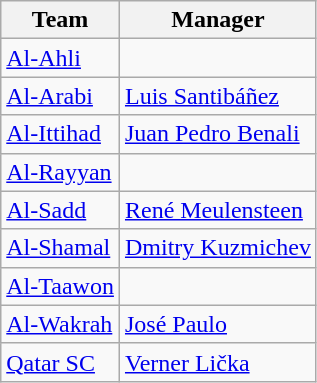<table class="wikitable sortable" style="text-align: left;">
<tr>
<th>Team</th>
<th>Manager</th>
</tr>
<tr>
<td><a href='#'>Al-Ahli</a></td>
<td></td>
</tr>
<tr>
<td><a href='#'>Al-Arabi</a></td>
<td> <a href='#'>Luis Santibáñez</a></td>
</tr>
<tr>
<td><a href='#'>Al-Ittihad</a></td>
<td> <a href='#'>Juan Pedro Benali</a></td>
</tr>
<tr>
<td><a href='#'>Al-Rayyan</a></td>
<td></td>
</tr>
<tr>
<td><a href='#'>Al-Sadd</a></td>
<td> <a href='#'>René Meulensteen</a></td>
</tr>
<tr>
<td><a href='#'>Al-Shamal</a></td>
<td> <a href='#'>Dmitry Kuzmichev</a></td>
</tr>
<tr>
<td><a href='#'>Al-Taawon</a></td>
<td></td>
</tr>
<tr>
<td><a href='#'>Al-Wakrah</a></td>
<td> <a href='#'>José Paulo</a></td>
</tr>
<tr>
<td><a href='#'>Qatar SC</a></td>
<td> <a href='#'>Verner Lička</a></td>
</tr>
</table>
